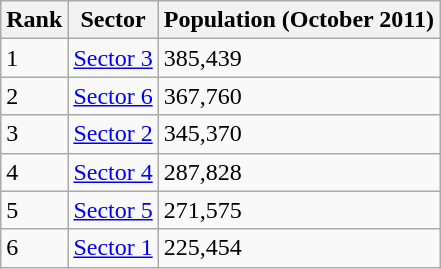<table class="wikitable">
<tr>
<th>Rank</th>
<th>Sector</th>
<th>Population (October 2011)</th>
</tr>
<tr>
<td>1</td>
<td><a href='#'>Sector 3</a></td>
<td>385,439</td>
</tr>
<tr>
<td>2</td>
<td><a href='#'>Sector 6</a></td>
<td>367,760</td>
</tr>
<tr>
<td>3</td>
<td><a href='#'>Sector 2</a></td>
<td>345,370</td>
</tr>
<tr>
<td>4</td>
<td><a href='#'>Sector 4</a></td>
<td>287,828</td>
</tr>
<tr>
<td>5</td>
<td><a href='#'>Sector 5</a></td>
<td>271,575</td>
</tr>
<tr>
<td>6</td>
<td><a href='#'>Sector 1</a></td>
<td>225,454</td>
</tr>
</table>
